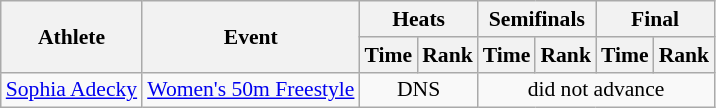<table class=wikitable style="font-size:90%">
<tr>
<th rowspan="2">Athlete</th>
<th rowspan="2">Event</th>
<th colspan="2">Heats</th>
<th colspan="2">Semifinals</th>
<th colspan="2">Final</th>
</tr>
<tr>
<th>Time</th>
<th>Rank</th>
<th>Time</th>
<th>Rank</th>
<th>Time</th>
<th>Rank</th>
</tr>
<tr>
<td rowspan="1"><a href='#'>Sophia Adecky</a></td>
<td><a href='#'>Women's 50m Freestyle</a></td>
<td align=center colspan=2>DNS</td>
<td align=center colspan=4>did not advance</td>
</tr>
</table>
